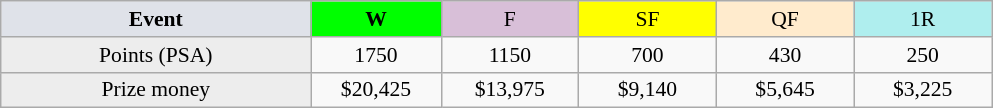<table class=wikitable style=font-size:90%;text-align:center>
<tr>
<td width=200 colspan=1 bgcolor=#dfe2e9><strong>Event</strong></td>
<td width=80 bgcolor=lime><strong>W</strong></td>
<td width=85 bgcolor=#D8BFD8>F</td>
<td width=85 bgcolor=#FFFF00>SF</td>
<td width=85 bgcolor=#ffebcd>QF</td>
<td width=85 bgcolor=#afeeee>1R</td>
</tr>
<tr>
<td bgcolor=#EDEDED>Points (PSA)</td>
<td>1750</td>
<td>1150</td>
<td>700</td>
<td>430</td>
<td>250</td>
</tr>
<tr>
<td bgcolor=#EDEDED>Prize money</td>
<td>$20,425</td>
<td>$13,975</td>
<td>$9,140</td>
<td>$5,645</td>
<td>$3,225</td>
</tr>
</table>
